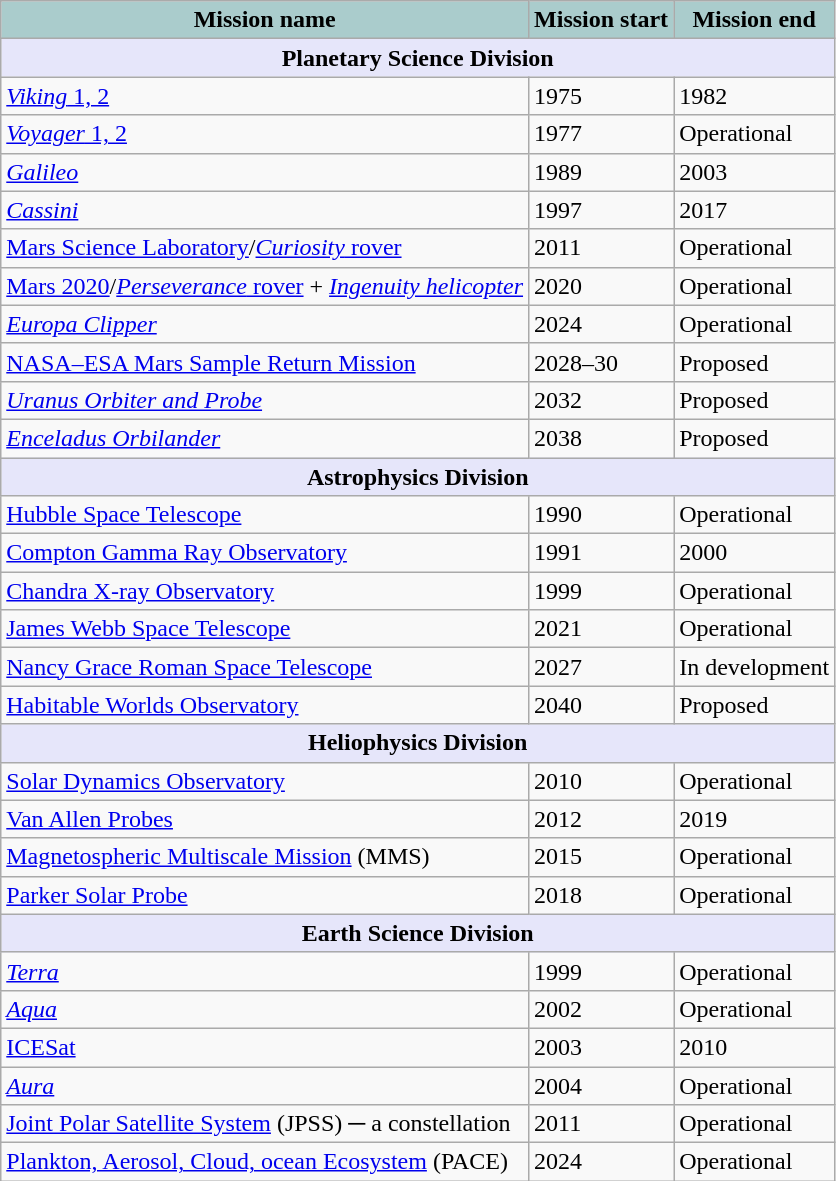<table class="wikitable">
<tr>
<th style="text-align:center; background:#acc;">Mission name</th>
<th style="text-align:center; background:#acc;">Mission start</th>
<th style="text-align:center; background:#acc;">Mission end</th>
</tr>
<tr>
<th style="align: center; background: lavender;" colspan="3">Planetary Science Division</th>
</tr>
<tr>
<td><a href='#'><em>Viking</em> 1, 2</a></td>
<td>1975</td>
<td>1982</td>
</tr>
<tr>
<td><a href='#'><em>Voyager</em> 1, 2</a></td>
<td>1977</td>
<td>Operational</td>
</tr>
<tr>
<td><a href='#'><em>Galileo</em></a></td>
<td>1989</td>
<td>2003</td>
</tr>
<tr>
<td><em><a href='#'>Cassini</a></em></td>
<td>1997</td>
<td>2017</td>
</tr>
<tr>
<td><a href='#'>Mars Science Laboratory</a>/<a href='#'><em>Curiosity</em> rover</a></td>
<td>2011</td>
<td>Operational</td>
</tr>
<tr>
<td><a href='#'>Mars 2020</a>/<a href='#'><em>Perseverance</em> rover</a> + <em><a href='#'>Ingenuity helicopter</a></em></td>
<td>2020</td>
<td>Operational</td>
</tr>
<tr>
<td><em><a href='#'>Europa Clipper</a></em></td>
<td>2024</td>
<td>Operational</td>
</tr>
<tr>
<td><a href='#'>NASA–ESA Mars Sample Return Mission</a></td>
<td>2028–30</td>
<td>Proposed</td>
</tr>
<tr>
<td><em><a href='#'>Uranus Orbiter and Probe</a></em></td>
<td>2032</td>
<td>Proposed</td>
</tr>
<tr>
<td><em><a href='#'>Enceladus Orbilander</a></em></td>
<td>2038</td>
<td>Proposed</td>
</tr>
<tr>
<th style="align: center; background: lavender;" colspan="3">Astrophysics Division</th>
</tr>
<tr>
<td><a href='#'>Hubble Space Telescope</a></td>
<td>1990</td>
<td>Operational</td>
</tr>
<tr>
<td><a href='#'>Compton Gamma Ray Observatory</a></td>
<td>1991</td>
<td>2000</td>
</tr>
<tr>
<td><a href='#'>Chandra X-ray Observatory</a></td>
<td>1999</td>
<td>Operational</td>
</tr>
<tr>
<td><a href='#'>James Webb Space Telescope</a></td>
<td>2021</td>
<td>Operational</td>
</tr>
<tr>
<td><a href='#'>Nancy Grace Roman Space Telescope</a></td>
<td>2027</td>
<td>In development</td>
</tr>
<tr>
<td><a href='#'>Habitable Worlds Observatory</a></td>
<td>2040</td>
<td>Proposed</td>
</tr>
<tr>
<th style="align: center; background: lavender;" colspan="3">Heliophysics Division</th>
</tr>
<tr>
<td><a href='#'>Solar Dynamics Observatory</a></td>
<td>2010</td>
<td>Operational</td>
</tr>
<tr>
<td><a href='#'>Van Allen Probes</a></td>
<td>2012</td>
<td>2019</td>
</tr>
<tr>
<td><a href='#'>Magnetospheric Multiscale Mission</a> (MMS)</td>
<td>2015</td>
<td>Operational</td>
</tr>
<tr>
<td><a href='#'>Parker Solar Probe</a></td>
<td>2018</td>
<td>Operational</td>
</tr>
<tr>
<th style="align: center; background: lavender;" colspan="3">Earth Science Division</th>
</tr>
<tr>
<td><a href='#'><em>Terra</em></a></td>
<td>1999</td>
<td>Operational</td>
</tr>
<tr>
<td><a href='#'><em>Aqua</em></a></td>
<td>2002</td>
<td>Operational</td>
</tr>
<tr>
<td><a href='#'>ICESat</a></td>
<td>2003</td>
<td>2010</td>
</tr>
<tr>
<td><a href='#'><em>Aura</em></a></td>
<td>2004</td>
<td>Operational</td>
</tr>
<tr>
<td><a href='#'>Joint Polar Satellite System</a> (JPSS) ─ a constellation</td>
<td>2011</td>
<td>Operational</td>
</tr>
<tr>
<td><a href='#'>Plankton, Aerosol, Cloud, ocean Ecosystem</a> (PACE)</td>
<td>2024</td>
<td>Operational</td>
</tr>
</table>
